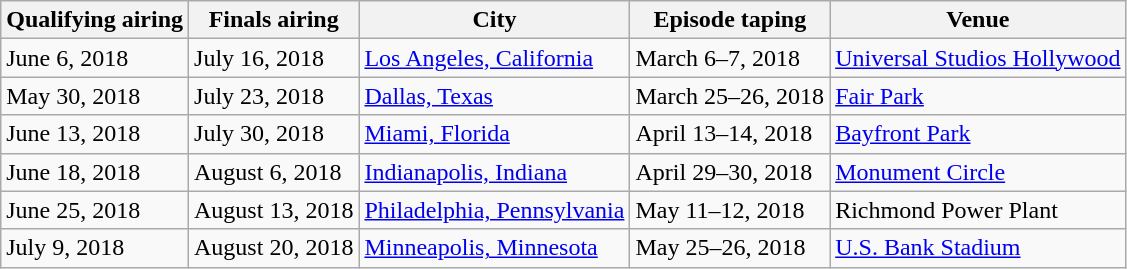<table class="wikitable">
<tr>
<th>Qualifying airing</th>
<th>Finals airing</th>
<th>City</th>
<th>Episode taping</th>
<th>Venue</th>
</tr>
<tr>
<td>June 6, 2018</td>
<td>July 16, 2018</td>
<td><a href='#'>Los Angeles, California</a></td>
<td>March 6–7, 2018</td>
<td><a href='#'>Universal Studios Hollywood</a></td>
</tr>
<tr>
<td>May 30, 2018</td>
<td>July 23, 2018</td>
<td><a href='#'>Dallas, Texas</a></td>
<td>March 25–26, 2018</td>
<td><a href='#'>Fair Park</a></td>
</tr>
<tr>
<td>June 13, 2018</td>
<td>July 30, 2018</td>
<td><a href='#'>Miami, Florida</a></td>
<td>April 13–14, 2018</td>
<td><a href='#'>Bayfront Park</a></td>
</tr>
<tr>
<td>June 18, 2018</td>
<td>August 6, 2018</td>
<td><a href='#'>Indianapolis, Indiana</a></td>
<td>April 29–30, 2018</td>
<td><a href='#'>Monument Circle</a></td>
</tr>
<tr>
<td>June 25, 2018</td>
<td>August 13, 2018</td>
<td><a href='#'>Philadelphia, Pennsylvania</a></td>
<td>May 11–12, 2018</td>
<td>Richmond Power Plant</td>
</tr>
<tr>
<td>July 9, 2018</td>
<td>August 20, 2018</td>
<td><a href='#'>Minneapolis, Minnesota</a></td>
<td>May 25–26, 2018</td>
<td><a href='#'>U.S. Bank Stadium</a></td>
</tr>
</table>
